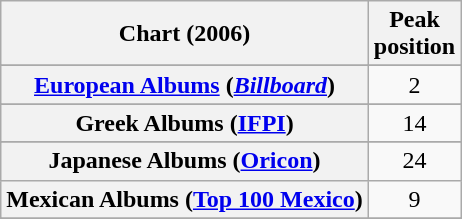<table class="wikitable sortable plainrowheaders" style="text-align:center">
<tr>
<th scope="col">Chart (2006)</th>
<th scope="col">Peak<br>position</th>
</tr>
<tr>
</tr>
<tr>
</tr>
<tr>
</tr>
<tr>
</tr>
<tr>
</tr>
<tr>
</tr>
<tr>
</tr>
<tr>
<th scope="row"><a href='#'>European Albums</a> (<em><a href='#'>Billboard</a></em>)</th>
<td>2</td>
</tr>
<tr>
</tr>
<tr>
</tr>
<tr>
</tr>
<tr>
<th scope="row">Greek Albums (<a href='#'>IFPI</a>)</th>
<td>14</td>
</tr>
<tr>
</tr>
<tr>
</tr>
<tr>
<th scope="row">Japanese Albums (<a href='#'>Oricon</a>)</th>
<td>24</td>
</tr>
<tr>
<th scope="row">Mexican Albums (<a href='#'>Top 100 Mexico</a>)</th>
<td>9</td>
</tr>
<tr>
</tr>
<tr>
</tr>
<tr>
</tr>
<tr>
</tr>
<tr>
</tr>
<tr>
</tr>
<tr>
</tr>
<tr>
</tr>
<tr>
</tr>
<tr>
</tr>
<tr>
</tr>
</table>
